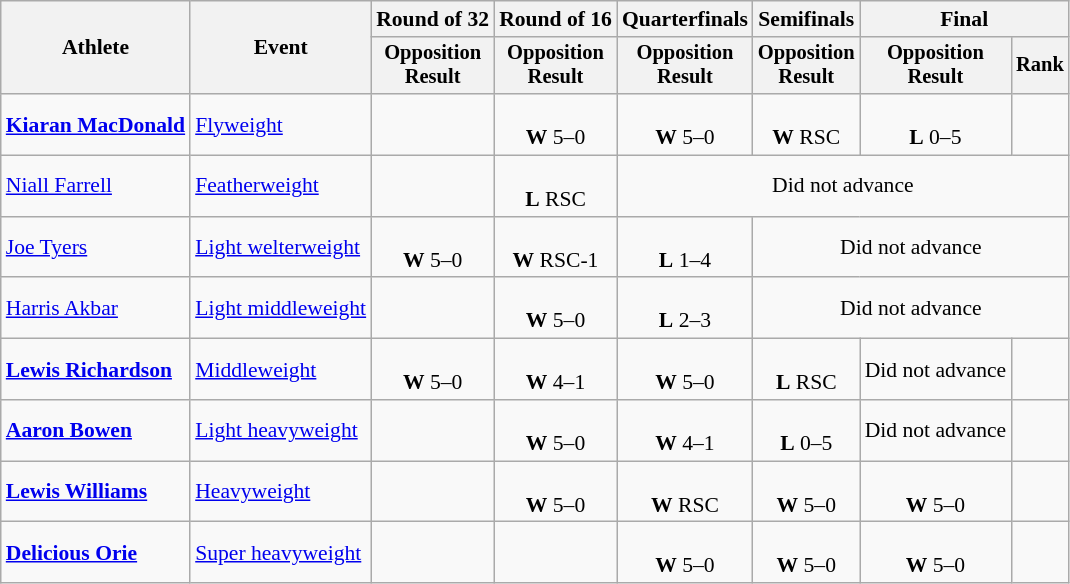<table class="wikitable" style="font-size:90%; text-align:center">
<tr>
<th rowspan=2>Athlete</th>
<th rowspan=2>Event</th>
<th>Round of 32</th>
<th>Round of 16</th>
<th>Quarterfinals</th>
<th>Semifinals</th>
<th colspan=2>Final</th>
</tr>
<tr style="font-size:95%">
<th>Opposition<br>Result</th>
<th>Opposition<br>Result</th>
<th>Opposition<br>Result</th>
<th>Opposition<br>Result</th>
<th>Opposition<br>Result</th>
<th>Rank</th>
</tr>
<tr>
<td align=left><strong><a href='#'>Kiaran MacDonald</a></strong></td>
<td align=left><a href='#'>Flyweight</a></td>
<td></td>
<td><br><strong>W</strong> 5–0</td>
<td><br><strong>W</strong> 5–0</td>
<td><br><strong>W</strong> RSC</td>
<td><br><strong>L</strong> 0–5</td>
<td></td>
</tr>
<tr>
<td align=left><a href='#'>Niall Farrell</a></td>
<td align=left><a href='#'>Featherweight</a></td>
<td></td>
<td><br><strong>L</strong> RSC</td>
<td colspan=4>Did not advance</td>
</tr>
<tr>
<td align=left><a href='#'>Joe Tyers</a></td>
<td align=left><a href='#'>Light welterweight</a></td>
<td><br><strong>W</strong> 5–0</td>
<td><br><strong>W</strong> RSC-1</td>
<td><br><strong>L</strong> 1–4</td>
<td colspan=3>Did not advance</td>
</tr>
<tr>
<td align=left><a href='#'>Harris Akbar</a></td>
<td align=left><a href='#'>Light middleweight</a></td>
<td></td>
<td><br><strong>W</strong> 5–0</td>
<td><br><strong>L</strong> 2–3</td>
<td colspan=3>Did not advance</td>
</tr>
<tr>
<td align=left><strong><a href='#'>Lewis Richardson</a></strong></td>
<td align=left><a href='#'>Middleweight</a></td>
<td><br><strong>W</strong> 5–0</td>
<td><br><strong>W</strong> 4–1</td>
<td><br><strong>W</strong> 5–0</td>
<td><br><strong>L</strong> RSC</td>
<td>Did not advance</td>
<td></td>
</tr>
<tr>
<td align=left><strong><a href='#'>Aaron Bowen</a></strong></td>
<td align=left><a href='#'>Light heavyweight</a></td>
<td></td>
<td><br><strong>W</strong> 5–0</td>
<td><br><strong>W</strong> 4–1</td>
<td><br><strong>L</strong> 0–5</td>
<td>Did not advance</td>
<td></td>
</tr>
<tr>
<td align=left><strong><a href='#'>Lewis Williams</a></strong></td>
<td align=left><a href='#'>Heavyweight</a></td>
<td></td>
<td><br><strong>W</strong> 5–0</td>
<td><br><strong>W</strong> RSC</td>
<td><br><strong>W</strong> 5–0</td>
<td><br><strong>W</strong> 5–0</td>
<td></td>
</tr>
<tr>
<td align=left><strong><a href='#'>Delicious Orie</a></strong></td>
<td align=left><a href='#'>Super heavyweight</a></td>
<td></td>
<td></td>
<td><br><strong>W</strong> 5–0</td>
<td><br><strong>W</strong> 5–0</td>
<td><br><strong>W</strong> 5–0</td>
<td></td>
</tr>
</table>
